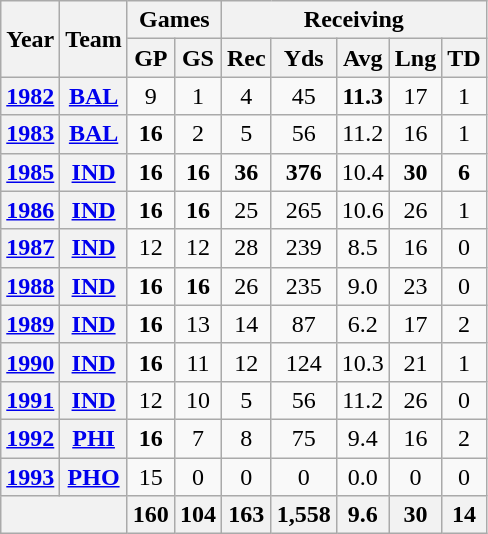<table class="wikitable" style="text-align:center">
<tr>
<th rowspan="2">Year</th>
<th rowspan="2">Team</th>
<th colspan="2">Games</th>
<th colspan="5">Receiving</th>
</tr>
<tr>
<th>GP</th>
<th>GS</th>
<th>Rec</th>
<th>Yds</th>
<th>Avg</th>
<th>Lng</th>
<th>TD</th>
</tr>
<tr>
<th><a href='#'>1982</a></th>
<th><a href='#'>BAL</a></th>
<td>9</td>
<td>1</td>
<td>4</td>
<td>45</td>
<td><strong>11.3</strong></td>
<td>17</td>
<td>1</td>
</tr>
<tr>
<th><a href='#'>1983</a></th>
<th><a href='#'>BAL</a></th>
<td><strong>16</strong></td>
<td>2</td>
<td>5</td>
<td>56</td>
<td>11.2</td>
<td>16</td>
<td>1</td>
</tr>
<tr>
<th><a href='#'>1985</a></th>
<th><a href='#'>IND</a></th>
<td><strong>16</strong></td>
<td><strong>16</strong></td>
<td><strong>36</strong></td>
<td><strong>376</strong></td>
<td>10.4</td>
<td><strong>30</strong></td>
<td><strong>6</strong></td>
</tr>
<tr>
<th><a href='#'>1986</a></th>
<th><a href='#'>IND</a></th>
<td><strong>16</strong></td>
<td><strong>16</strong></td>
<td>25</td>
<td>265</td>
<td>10.6</td>
<td>26</td>
<td>1</td>
</tr>
<tr>
<th><a href='#'>1987</a></th>
<th><a href='#'>IND</a></th>
<td>12</td>
<td>12</td>
<td>28</td>
<td>239</td>
<td>8.5</td>
<td>16</td>
<td>0</td>
</tr>
<tr>
<th><a href='#'>1988</a></th>
<th><a href='#'>IND</a></th>
<td><strong>16</strong></td>
<td><strong>16</strong></td>
<td>26</td>
<td>235</td>
<td>9.0</td>
<td>23</td>
<td>0</td>
</tr>
<tr>
<th><a href='#'>1989</a></th>
<th><a href='#'>IND</a></th>
<td><strong>16</strong></td>
<td>13</td>
<td>14</td>
<td>87</td>
<td>6.2</td>
<td>17</td>
<td>2</td>
</tr>
<tr>
<th><a href='#'>1990</a></th>
<th><a href='#'>IND</a></th>
<td><strong>16</strong></td>
<td>11</td>
<td>12</td>
<td>124</td>
<td>10.3</td>
<td>21</td>
<td>1</td>
</tr>
<tr>
<th><a href='#'>1991</a></th>
<th><a href='#'>IND</a></th>
<td>12</td>
<td>10</td>
<td>5</td>
<td>56</td>
<td>11.2</td>
<td>26</td>
<td>0</td>
</tr>
<tr>
<th><a href='#'>1992</a></th>
<th><a href='#'>PHI</a></th>
<td><strong>16</strong></td>
<td>7</td>
<td>8</td>
<td>75</td>
<td>9.4</td>
<td>16</td>
<td>2</td>
</tr>
<tr>
<th><a href='#'>1993</a></th>
<th><a href='#'>PHO</a></th>
<td>15</td>
<td>0</td>
<td>0</td>
<td>0</td>
<td>0.0</td>
<td>0</td>
<td>0</td>
</tr>
<tr>
<th colspan="2"></th>
<th>160</th>
<th>104</th>
<th>163</th>
<th>1,558</th>
<th>9.6</th>
<th>30</th>
<th>14</th>
</tr>
</table>
